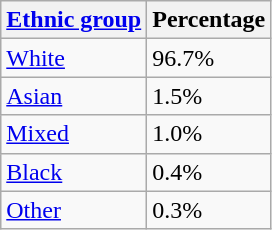<table class="wikitable">
<tr>
<th><a href='#'>Ethnic group</a></th>
<th>Percentage</th>
</tr>
<tr>
<td><a href='#'>White</a></td>
<td>96.7%</td>
</tr>
<tr>
<td><a href='#'>Asian</a></td>
<td>1.5%</td>
</tr>
<tr>
<td><a href='#'>Mixed</a></td>
<td>1.0%</td>
</tr>
<tr>
<td><a href='#'>Black</a></td>
<td>0.4%</td>
</tr>
<tr>
<td><a href='#'>Other</a></td>
<td>0.3%</td>
</tr>
</table>
